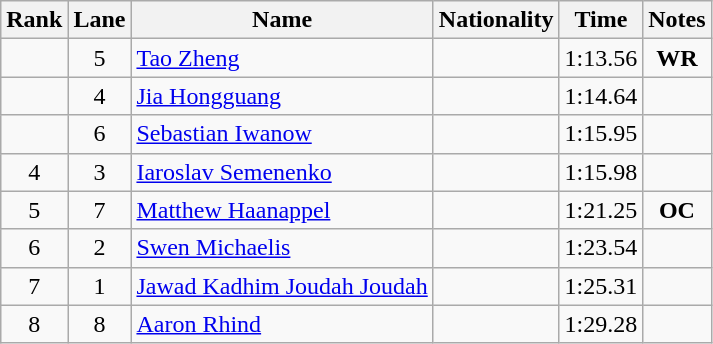<table class="wikitable">
<tr>
<th>Rank</th>
<th>Lane</th>
<th>Name</th>
<th>Nationality</th>
<th>Time</th>
<th>Notes</th>
</tr>
<tr>
<td align=center></td>
<td align=center>5</td>
<td><a href='#'>Tao Zheng</a></td>
<td></td>
<td align=center>1:13.56</td>
<td align=center><strong>WR</strong></td>
</tr>
<tr>
<td align=center></td>
<td align=center>4</td>
<td><a href='#'>Jia Hongguang</a></td>
<td></td>
<td align=center>1:14.64</td>
<td align=center></td>
</tr>
<tr>
<td align=center></td>
<td align=center>6</td>
<td><a href='#'>Sebastian Iwanow</a></td>
<td></td>
<td align=center>1:15.95</td>
<td align=center></td>
</tr>
<tr>
<td align=center>4</td>
<td align=center>3</td>
<td><a href='#'>Iaroslav Semenenko</a></td>
<td></td>
<td align=center>1:15.98</td>
<td align=center></td>
</tr>
<tr>
<td align=center>5</td>
<td align=center>7</td>
<td><a href='#'>Matthew Haanappel</a></td>
<td></td>
<td align=center>1:21.25</td>
<td align=center><strong>OC</strong></td>
</tr>
<tr>
<td align=center>6</td>
<td align=center>2</td>
<td><a href='#'>Swen Michaelis</a></td>
<td></td>
<td align=center>1:23.54</td>
<td align=center></td>
</tr>
<tr>
<td align=center>7</td>
<td align=center>1</td>
<td><a href='#'>Jawad Kadhim Joudah Joudah</a></td>
<td></td>
<td align=center>1:25.31</td>
<td align=center></td>
</tr>
<tr>
<td align=center>8</td>
<td align=center>8</td>
<td><a href='#'>Aaron Rhind</a></td>
<td></td>
<td align=center>1:29.28</td>
<td align=center></td>
</tr>
</table>
